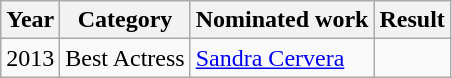<table class="wikitable">
<tr>
<th><strong>Year</strong></th>
<th><strong>Category</strong></th>
<th><strong>Nominated work</strong></th>
<th><strong>Result</strong></th>
</tr>
<tr>
<td>2013</td>
<td>Best Actress</td>
<td><a href='#'>Sandra Cervera</a></td>
<td></td>
</tr>
</table>
